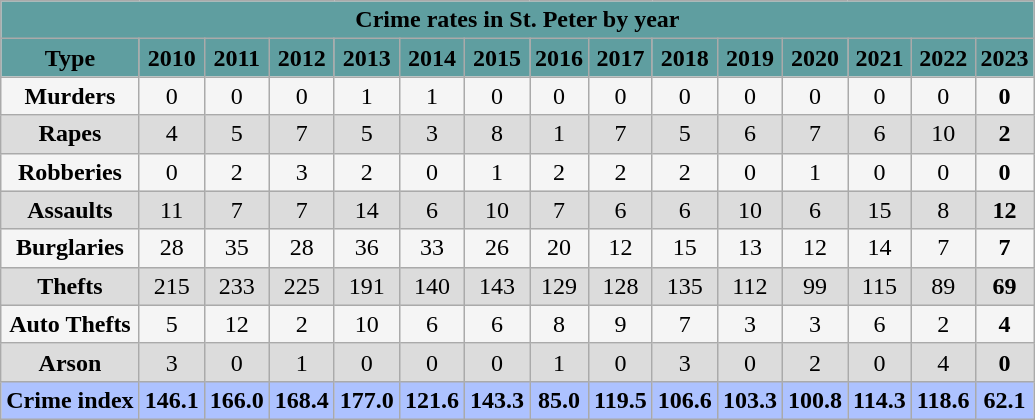<table class="wikitable sortable">
<tr>
<td colspan=15 align=center bgcolor=#5f9ea0><strong>Crime rates in St. Peter by year</strong></td>
</tr>
<tr>
<td align=center bgcolor=#5f9ea0><strong>Type</strong></td>
<td align=center bgcolor=#5f9ea0><strong>2010</strong></td>
<td align=center bgcolor=#5f9ea0><strong>2011</strong></td>
<td align=center bgcolor=#5f9ea0><strong>2012</strong></td>
<td align=center bgcolor=#5f9ea0><strong>2013</strong></td>
<td align=center bgcolor=#5f9ea0><strong>2014</strong></td>
<td align=center bgcolor=#5f9ea0><strong>2015</strong></td>
<td align=center bgcolor=#5f9ea0><strong>2016</strong></td>
<td align=center bgcolor=#5f9ea0><strong>2017</strong></td>
<td align=center bgcolor=#5f9ea0><strong>2018</strong></td>
<td align=center bgcolor=#5f9ea0><strong>2019</strong></td>
<td align=center bgcolor=#5f9ea0><strong>2020</strong></td>
<td align=center bgcolor=#5f9ea0><strong>2021</strong></td>
<td align=center bgcolor=#5f9ea0><strong>2022</strong></td>
<td align=center bgcolor=#5f9ea0><strong>2023</strong></td>
</tr>
<tr>
<td align=center bgcolor=#f5f5f5><strong>Murders</strong></td>
<td align=center bgcolor=#f5f5f5>0</td>
<td align=center bgcolor=#f5f5f5>0</td>
<td align=center bgcolor=#f5f5f5>0</td>
<td align=center bgcolor=#f5f5f5>1</td>
<td align=center bgcolor=#f5f5f5>1</td>
<td align=center bgcolor=#f5f5f5>0</td>
<td align=center bgcolor=#f5f5f5>0</td>
<td align=center bgcolor=#f5f5f5>0</td>
<td align=center bgcolor=#f5f5f5>0</td>
<td align=center bgcolor=#f5f5f5>0</td>
<td align=center bgcolor=#f5f5f5>0</td>
<td align=center bgcolor=#f5f5f5>0</td>
<td align=center bgcolor=#f5f5f5>0</td>
<td align=center bgcolor=#f5f5f5><strong>0</strong></td>
</tr>
<tr>
<td align=center bgcolor=#dcdcdc><strong>Rapes</strong></td>
<td align=center bgcolor=#dcdcdc>4</td>
<td align=center bgcolor=#dcdcdc>5</td>
<td align=center bgcolor=#dcdcdc>7</td>
<td align=center bgcolor=#dcdcdc>5</td>
<td align=center bgcolor=#dcdcdc>3</td>
<td align=center bgcolor=#dcdcdc>8</td>
<td align=center bgcolor=#dcdcdc>1</td>
<td align=center bgcolor=#dcdcdc>7</td>
<td align=center bgcolor=#dcdcdc>5</td>
<td align=center bgcolor=#dcdcdc>6</td>
<td align=center bgcolor=#dcdcdc>7</td>
<td align=center bgcolor=#dcdcdc>6</td>
<td align=center bgcolor=#dcdcdc>10</td>
<td align=center bgcolor=#dcdcdc><strong>2</strong></td>
</tr>
<tr>
<td align=center bgcolor=#f5f5f5><strong>Robberies</strong></td>
<td align=center bgcolor=#f5f5f5>0</td>
<td align=center bgcolor=#f5f5f5>2</td>
<td align=center bgcolor=#f5f5f5>3</td>
<td align=center bgcolor=#f5f5f5>2</td>
<td align=center bgcolor=#f5f5f5>0</td>
<td align=center bgcolor=#f5f5f5>1</td>
<td align=center bgcolor=#f5f5f5>2</td>
<td align=center bgcolor=#f5f5f5>2</td>
<td align=center bgcolor=#f5f5f5>2</td>
<td align=center bgcolor=#f5f5f5>0</td>
<td align=center bgcolor=#f5f5f5>1</td>
<td align=center bgcolor=#f5f5f5>0</td>
<td align=center bgcolor=#f5f5f5>0</td>
<td align=center bgcolor=#f5f5f5><strong>0</strong></td>
</tr>
<tr>
<td align=center bgcolor=#dcdcdc><strong>Assaults</strong></td>
<td align=center bgcolor=#dcdcdc>11</td>
<td align=center bgcolor=#dcdcdc>7</td>
<td align=center bgcolor=#dcdcdc>7</td>
<td align=center bgcolor=#dcdcdc>14</td>
<td align=center bgcolor=#dcdcdc>6</td>
<td align=center bgcolor=#dcdcdc>10</td>
<td align=center bgcolor=#dcdcdc>7</td>
<td align=center bgcolor=#dcdcdc>6</td>
<td align=center bgcolor=#dcdcdc>6</td>
<td align=center bgcolor=#dcdcdc>10</td>
<td align=center bgcolor=#dcdcdc>6</td>
<td align=center bgcolor=#dcdcdc>15</td>
<td align=center bgcolor=#dcdcdc>8</td>
<td align=center bgcolor=#dcdcdc><strong>12</strong></td>
</tr>
<tr>
<td align=center bgcolor=#f5f5f5><strong>Burglaries</strong></td>
<td align=center bgcolor=#f5f5f5>28</td>
<td align=center bgcolor=#f5f5f5>35</td>
<td align=center bgcolor=#f5f5f5>28</td>
<td align=center bgcolor=#f5f5f5>36</td>
<td align=center bgcolor=#f5f5f5>33</td>
<td align=center bgcolor=#f5f5f5>26</td>
<td align=center bgcolor=#f5f5f5>20</td>
<td align=center bgcolor=#f5f5f5>12</td>
<td align=center bgcolor=#f5f5f5>15</td>
<td align=center bgcolor=#f5f5f5>13</td>
<td align=center bgcolor=#f5f5f5>12</td>
<td align=center bgcolor=#f5f5f5>14</td>
<td align=center bgcolor=#f5f5f5>7</td>
<td align=center bgcolor=#f5f5f5><strong>7</strong></td>
</tr>
<tr>
<td align=center bgcolor=#dcdcdc><strong>Thefts</strong></td>
<td align=center bgcolor=#dcdcdc>215</td>
<td align=center bgcolor=#dcdcdc>233</td>
<td align=center bgcolor=#dcdcdc>225</td>
<td align=center bgcolor=#dcdcdc>191</td>
<td align=center bgcolor=#dcdcdc>140</td>
<td align=center bgcolor=#dcdcdc>143</td>
<td align=center bgcolor=#dcdcdc>129</td>
<td align=center bgcolor=#dcdcdc>128</td>
<td align=center bgcolor=#dcdcdc>135</td>
<td align=center bgcolor=#dcdcdc>112</td>
<td align=center bgcolor=#dcdcdc>99</td>
<td align=center bgcolor=#dcdcdc>115</td>
<td align=center bgcolor=#dcdcdc>89</td>
<td align=center bgcolor=#dcdcdc><strong>69</strong></td>
</tr>
<tr>
<td align=center bgcolor=#f5f5f5><strong>Auto Thefts</strong></td>
<td align=center bgcolor=#f5f5f5>5</td>
<td align=center bgcolor=#f5f5f5>12</td>
<td align=center bgcolor=#f5f5f5>2</td>
<td align=center bgcolor=#f5f5f5>10</td>
<td align=center bgcolor=#f5f5f5>6</td>
<td align=center bgcolor=#f5f5f5>6</td>
<td align=center bgcolor=#f5f5f5>8</td>
<td align=center bgcolor=#f5f5f5>9</td>
<td align=center bgcolor=#f5f5f5>7</td>
<td align=center bgcolor=#f5f5f5>3</td>
<td align=center bgcolor=#f5f5f5>3</td>
<td align=center bgcolor=#f5f5f5>6</td>
<td align=center bgcolor=#f5f5f5>2</td>
<td align=center bgcolor=#f5f5f5><strong>4</strong></td>
</tr>
<tr>
<td align=center bgcolor=#dcdcdc><strong>Arson</strong></td>
<td align=center bgcolor=#dcdcdc>3</td>
<td align=center bgcolor=#dcdcdc>0</td>
<td align=center bgcolor=#dcdcdc>1</td>
<td align=center bgcolor=#dcdcdc>0</td>
<td align=center bgcolor=#dcdcdc>0</td>
<td align=center bgcolor=#dcdcdc>0</td>
<td align=center bgcolor=#dcdcdc>1</td>
<td align=center bgcolor=#dcdcdc>0</td>
<td align=center bgcolor=#dcdcdc>3</td>
<td align=center bgcolor=#dcdcdc>0</td>
<td align=center bgcolor=#dcdcdc>2</td>
<td align=center bgcolor=#dcdcdc>0</td>
<td align=center bgcolor=#dcdcdc>4</td>
<td align=center bgcolor=#dcdcdc><strong>0</strong></td>
</tr>
<tr>
<td align=center bgcolor=#adc2ff><strong>Crime index</strong></td>
<td align=center bgcolor=#adc2ff><strong>146.1</strong></td>
<td align=center bgcolor=#adc2ff><strong>166.0</strong></td>
<td align=center bgcolor=#adc2ff><strong>168.4</strong></td>
<td align=center bgcolor=#adc2ff><strong>177.0</strong></td>
<td align=center bgcolor=#adc2ff><strong>121.6</strong></td>
<td align=center bgcolor=#adc2ff><strong>143.3</strong></td>
<td align=center bgcolor=#adc2ff><strong>85.0</strong></td>
<td align=center bgcolor=#adc2ff><strong>119.5</strong></td>
<td align=center bgcolor=#adc2ff><strong>106.6</strong></td>
<td align=center bgcolor=#adc2ff><strong>103.3</strong></td>
<td align=center bgcolor=#adc2ff><strong>100.8</strong></td>
<td align=center bgcolor=#adc2ff><strong>114.3</strong></td>
<td align=center bgcolor=#adc2ff><strong>118.6</strong></td>
<td align=center bgcolor=#adc2ff><strong>62.1</strong></td>
</tr>
</table>
